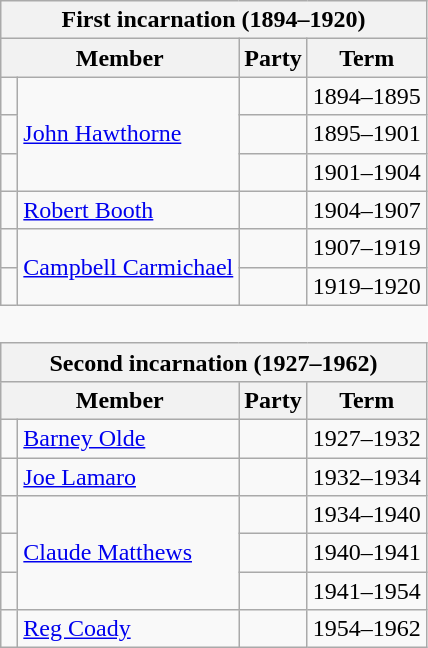<table class="wikitable" style='border-style: none none none none;'>
<tr>
<th colspan="4">First incarnation (1894–1920)</th>
</tr>
<tr>
<th colspan="2">Member</th>
<th>Party</th>
<th>Term</th>
</tr>
<tr style="background: #f9f9f9">
<td> </td>
<td rowspan="3"><a href='#'>John Hawthorne</a></td>
<td></td>
<td>1894–1895</td>
</tr>
<tr style="background: #f9f9f9">
<td> </td>
<td></td>
<td>1895–1901</td>
</tr>
<tr style="background: #f9f9f9">
<td> </td>
<td></td>
<td>1901–1904</td>
</tr>
<tr style="background: #f9f9f9">
<td> </td>
<td><a href='#'>Robert Booth</a></td>
<td></td>
<td>1904–1907</td>
</tr>
<tr style="background: #f9f9f9">
<td> </td>
<td rowspan="2"><a href='#'>Campbell Carmichael</a></td>
<td></td>
<td>1907–1919</td>
</tr>
<tr style="background: #f9f9f9">
<td> </td>
<td></td>
<td>1919–1920</td>
</tr>
<tr>
<td colspan="4" style='border-style: none none none none;'> </td>
</tr>
<tr>
<th colspan="4">Second incarnation (1927–1962)</th>
</tr>
<tr>
<th colspan="2">Member</th>
<th>Party</th>
<th>Term</th>
</tr>
<tr style="background: #f9f9f9">
<td> </td>
<td><a href='#'>Barney Olde</a></td>
<td></td>
<td>1927–1932</td>
</tr>
<tr style="background: #f9f9f9">
<td> </td>
<td><a href='#'>Joe Lamaro</a></td>
<td></td>
<td>1932–1934</td>
</tr>
<tr style="background: #f9f9f9">
<td> </td>
<td rowspan="3"><a href='#'>Claude Matthews</a></td>
<td></td>
<td>1934–1940</td>
</tr>
<tr style="background: #f9f9f9">
<td> </td>
<td></td>
<td>1940–1941</td>
</tr>
<tr style="background: #f9f9f9">
<td> </td>
<td></td>
<td>1941–1954</td>
</tr>
<tr style="background: #f9f9f9">
<td> </td>
<td><a href='#'>Reg Coady</a></td>
<td></td>
<td>1954–1962</td>
</tr>
</table>
